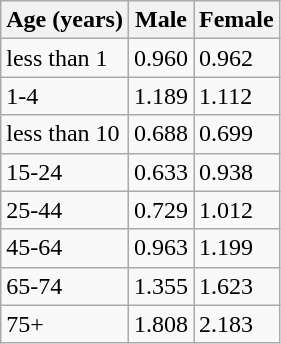<table class="wikitable">
<tr>
<th>Age (years)</th>
<th>Male</th>
<th>Female</th>
</tr>
<tr>
<td>less than 1</td>
<td>0.960</td>
<td>0.962</td>
</tr>
<tr>
<td>1-4</td>
<td>1.189</td>
<td>1.112</td>
</tr>
<tr>
<td>less than 10</td>
<td>0.688</td>
<td>0.699</td>
</tr>
<tr>
<td>15-24</td>
<td>0.633</td>
<td>0.938</td>
</tr>
<tr>
<td>25-44</td>
<td>0.729</td>
<td>1.012</td>
</tr>
<tr>
<td>45-64</td>
<td>0.963</td>
<td>1.199</td>
</tr>
<tr>
<td>65-74</td>
<td>1.355</td>
<td>1.623</td>
</tr>
<tr>
<td>75+</td>
<td>1.808</td>
<td>2.183</td>
</tr>
</table>
